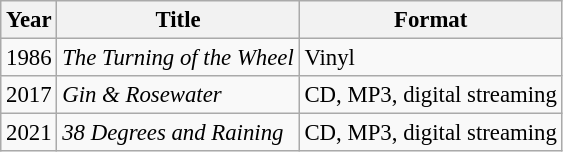<table class="wikitable" style="font-size: 95%;">
<tr>
<th>Year</th>
<th>Title</th>
<th>Format</th>
</tr>
<tr>
<td>1986</td>
<td><em>The Turning of the Wheel</em></td>
<td>Vinyl</td>
</tr>
<tr>
<td>2017</td>
<td><em>Gin & Rosewater</em></td>
<td>CD, MP3, digital streaming</td>
</tr>
<tr>
<td>2021</td>
<td><em>38 Degrees and Raining</em></td>
<td>CD, MP3, digital streaming</td>
</tr>
</table>
